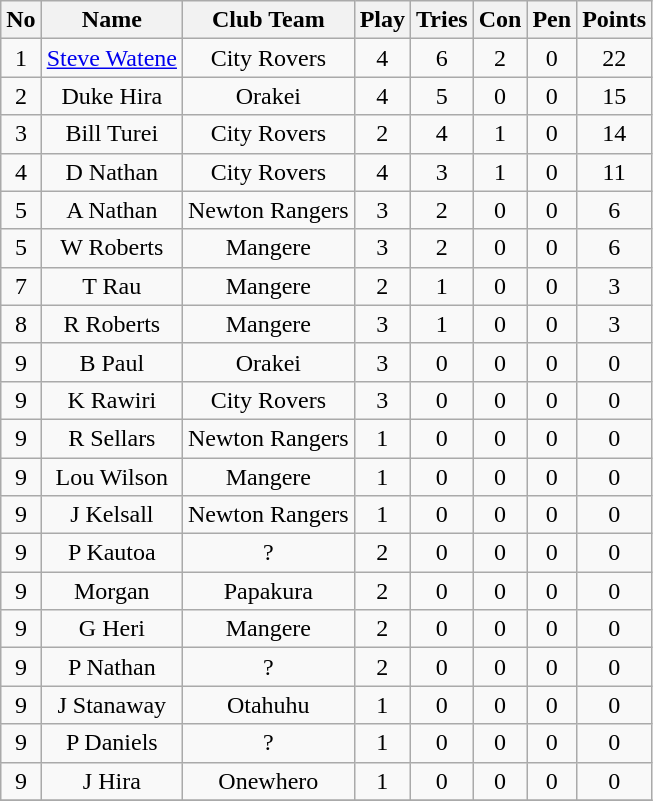<table class="wikitable sortable" style="text-align: center;">
<tr>
<th>No</th>
<th>Name</th>
<th>Club Team</th>
<th>Play</th>
<th>Tries</th>
<th>Con</th>
<th>Pen</th>
<th>Points</th>
</tr>
<tr>
<td>1</td>
<td><a href='#'>Steve Watene</a></td>
<td>City Rovers</td>
<td>4</td>
<td>6</td>
<td>2</td>
<td>0</td>
<td>22</td>
</tr>
<tr>
<td>2</td>
<td>Duke Hira</td>
<td>Orakei</td>
<td>4</td>
<td>5</td>
<td>0</td>
<td>0</td>
<td>15</td>
</tr>
<tr>
<td>3</td>
<td>Bill Turei</td>
<td>City Rovers</td>
<td>2</td>
<td>4</td>
<td>1</td>
<td>0</td>
<td>14</td>
</tr>
<tr>
<td>4</td>
<td>D Nathan</td>
<td>City Rovers</td>
<td>4</td>
<td>3</td>
<td>1</td>
<td>0</td>
<td>11</td>
</tr>
<tr>
<td>5</td>
<td>A Nathan</td>
<td>Newton Rangers</td>
<td>3</td>
<td>2</td>
<td>0</td>
<td>0</td>
<td>6</td>
</tr>
<tr>
<td>5</td>
<td>W Roberts</td>
<td>Mangere</td>
<td>3</td>
<td>2</td>
<td>0</td>
<td>0</td>
<td>6</td>
</tr>
<tr>
<td>7</td>
<td>T Rau</td>
<td>Mangere</td>
<td>2</td>
<td>1</td>
<td>0</td>
<td>0</td>
<td>3</td>
</tr>
<tr>
<td>8</td>
<td>R Roberts</td>
<td>Mangere</td>
<td>3</td>
<td>1</td>
<td>0</td>
<td>0</td>
<td>3</td>
</tr>
<tr>
<td>9</td>
<td>B Paul</td>
<td>Orakei</td>
<td>3</td>
<td>0</td>
<td>0</td>
<td>0</td>
<td>0</td>
</tr>
<tr>
<td>9</td>
<td>K Rawiri</td>
<td>City Rovers</td>
<td>3</td>
<td>0</td>
<td>0</td>
<td>0</td>
<td>0</td>
</tr>
<tr>
<td>9</td>
<td>R Sellars</td>
<td>Newton Rangers</td>
<td>1</td>
<td>0</td>
<td>0</td>
<td>0</td>
<td>0</td>
</tr>
<tr>
<td>9</td>
<td>Lou Wilson</td>
<td>Mangere</td>
<td>1</td>
<td>0</td>
<td>0</td>
<td>0</td>
<td>0</td>
</tr>
<tr>
<td>9</td>
<td>J Kelsall</td>
<td>Newton Rangers</td>
<td>1</td>
<td>0</td>
<td>0</td>
<td>0</td>
<td>0</td>
</tr>
<tr>
<td>9</td>
<td>P Kautoa</td>
<td>?</td>
<td>2</td>
<td>0</td>
<td>0</td>
<td>0</td>
<td>0</td>
</tr>
<tr>
<td>9</td>
<td>Morgan</td>
<td>Papakura</td>
<td>2</td>
<td>0</td>
<td>0</td>
<td>0</td>
<td>0</td>
</tr>
<tr>
<td>9</td>
<td>G Heri</td>
<td>Mangere</td>
<td>2</td>
<td>0</td>
<td>0</td>
<td>0</td>
<td>0</td>
</tr>
<tr>
<td>9</td>
<td>P Nathan</td>
<td>?</td>
<td>2</td>
<td>0</td>
<td>0</td>
<td>0</td>
<td>0</td>
</tr>
<tr>
<td>9</td>
<td>J Stanaway</td>
<td>Otahuhu</td>
<td>1</td>
<td>0</td>
<td>0</td>
<td>0</td>
<td>0</td>
</tr>
<tr>
<td>9</td>
<td>P Daniels</td>
<td>?</td>
<td>1</td>
<td>0</td>
<td>0</td>
<td>0</td>
<td>0</td>
</tr>
<tr>
<td>9</td>
<td>J Hira</td>
<td>Onewhero</td>
<td>1</td>
<td>0</td>
<td>0</td>
<td>0</td>
<td>0</td>
</tr>
<tr>
</tr>
</table>
